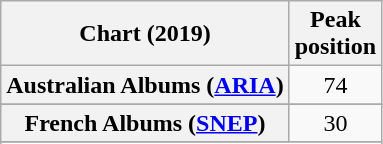<table class="wikitable sortable plainrowheaders" style="text-align:center">
<tr>
<th scope="col">Chart (2019)</th>
<th scope="col">Peak<br>position</th>
</tr>
<tr>
<th scope="row">Australian Albums (<a href='#'>ARIA</a>)</th>
<td>74</td>
</tr>
<tr>
</tr>
<tr>
</tr>
<tr>
</tr>
<tr>
</tr>
<tr>
<th scope="row">French Albums (<a href='#'>SNEP</a>)</th>
<td>30</td>
</tr>
<tr>
</tr>
<tr>
</tr>
<tr>
</tr>
<tr>
</tr>
<tr>
</tr>
<tr>
</tr>
<tr>
</tr>
<tr>
</tr>
<tr>
</tr>
</table>
